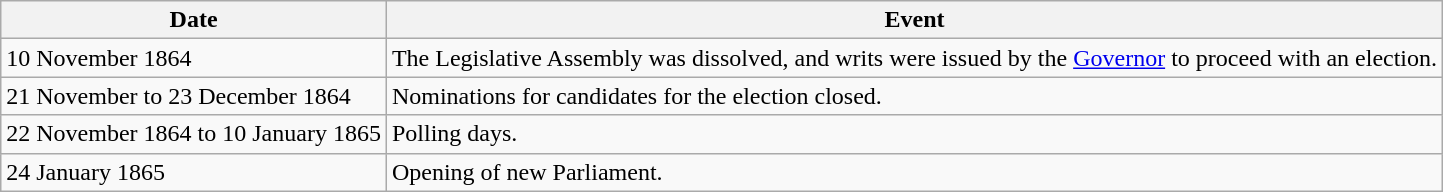<table class="wikitable">
<tr>
<th>Date</th>
<th>Event</th>
</tr>
<tr>
<td>10 November 1864</td>
<td>The Legislative Assembly was dissolved, and writs were issued by the <a href='#'>Governor</a> to proceed with an election.</td>
</tr>
<tr>
<td>21 November to 23 December 1864</td>
<td>Nominations for candidates for the election closed.</td>
</tr>
<tr>
<td>22 November 1864 to 10 January 1865</td>
<td>Polling days.</td>
</tr>
<tr>
<td>24 January 1865</td>
<td>Opening of new Parliament.</td>
</tr>
</table>
